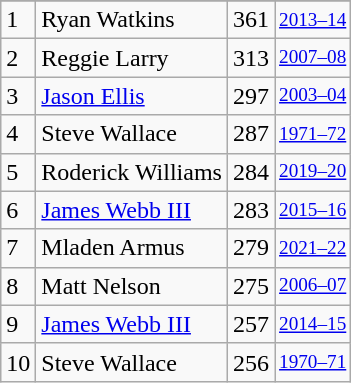<table class="wikitable">
<tr>
</tr>
<tr>
<td>1</td>
<td>Ryan Watkins</td>
<td>361</td>
<td style="font-size:80%;"><a href='#'>2013–14</a></td>
</tr>
<tr>
<td>2</td>
<td>Reggie Larry</td>
<td>313</td>
<td style="font-size:80%;"><a href='#'>2007–08</a></td>
</tr>
<tr>
<td>3</td>
<td><a href='#'>Jason Ellis</a></td>
<td>297</td>
<td style="font-size:80%;"><a href='#'>2003–04</a></td>
</tr>
<tr>
<td>4</td>
<td>Steve Wallace</td>
<td>287</td>
<td style="font-size:80%;"><a href='#'>1971–72</a></td>
</tr>
<tr>
<td>5</td>
<td>Roderick Williams</td>
<td>284</td>
<td style="font-size:80%;"><a href='#'>2019–20</a></td>
</tr>
<tr>
<td>6</td>
<td><a href='#'>James Webb III</a></td>
<td>283</td>
<td style="font-size:80%;"><a href='#'>2015–16</a></td>
</tr>
<tr>
<td>7</td>
<td>Mladen Armus</td>
<td>279</td>
<td style="font-size:80%;"><a href='#'>2021–22</a></td>
</tr>
<tr>
<td>8</td>
<td>Matt Nelson</td>
<td>275</td>
<td style="font-size:80%;"><a href='#'>2006–07</a></td>
</tr>
<tr>
<td>9</td>
<td><a href='#'>James Webb III</a></td>
<td>257</td>
<td style="font-size:80%;"><a href='#'>2014–15</a></td>
</tr>
<tr>
<td>10</td>
<td>Steve Wallace</td>
<td>256</td>
<td style="font-size:80%;"><a href='#'>1970–71</a></td>
</tr>
</table>
